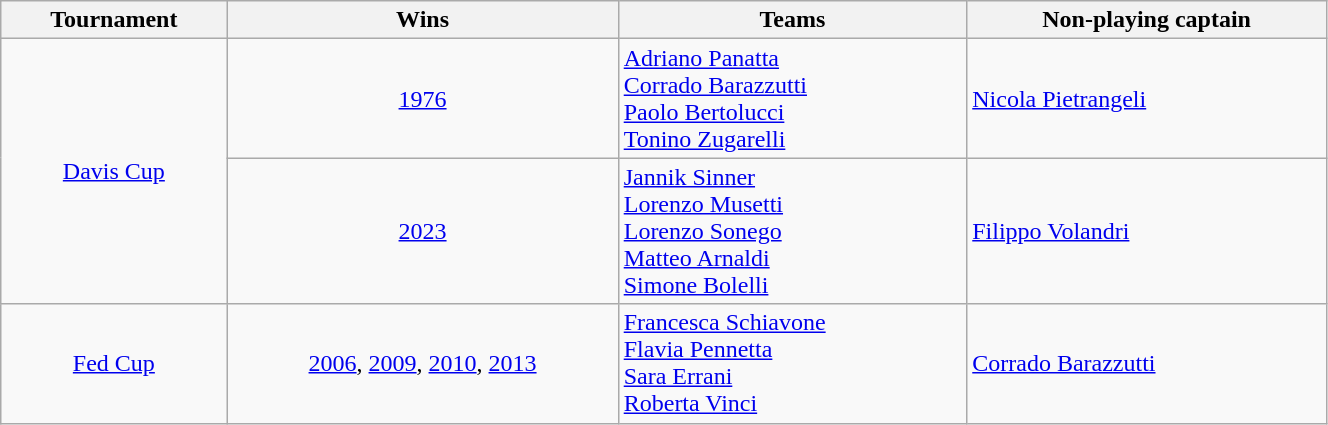<table class="wikitable" width=70% style="font-size:100%; text-align:left;">
<tr>
<th>Tournament</th>
<th>Wins</th>
<th>Teams</th>
<th>Non-playing captain</th>
</tr>
<tr>
<td align=center rowspan=2><a href='#'>Davis Cup</a></td>
<td align=center><a href='#'>1976</a></td>
<td><a href='#'>Adriano Panatta</a><br><a href='#'>Corrado Barazzutti</a><br><a href='#'>Paolo Bertolucci</a><br><a href='#'>Tonino Zugarelli</a></td>
<td><a href='#'>Nicola Pietrangeli</a></td>
</tr>
<tr>
<td align=center><a href='#'>2023</a></td>
<td><a href='#'>Jannik Sinner</a><br><a href='#'>Lorenzo Musetti</a><br><a href='#'>Lorenzo Sonego</a><br><a href='#'>Matteo Arnaldi</a><br><a href='#'>Simone Bolelli</a></td>
<td><a href='#'>Filippo Volandri</a></td>
</tr>
<tr>
<td align=center><a href='#'>Fed Cup</a></td>
<td align=center><a href='#'>2006</a>, <a href='#'>2009</a>, <a href='#'>2010</a>, <a href='#'>2013</a></td>
<td><a href='#'>Francesca Schiavone</a><br><a href='#'>Flavia Pennetta</a><br><a href='#'>Sara Errani</a><br><a href='#'>Roberta Vinci</a></td>
<td><a href='#'>Corrado Barazzutti</a></td>
</tr>
</table>
